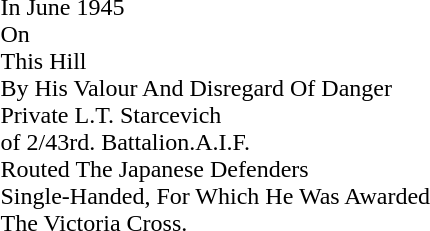<table>
<tr>
<td style="width: 5em"></td>
<td style="width:20em"><br><div>
In June 1945<br>
On<br>
This Hill<br>
By His Valour And Disregard Of Danger<br>
Private L.T. Starcevich<br>
of 2/43rd. Battalion.A.I.F.<br>
Routed The Japanese Defenders<br>
Single-Handed, For Which He Was Awarded<br>
The Victoria Cross.
</div></td>
</tr>
</table>
